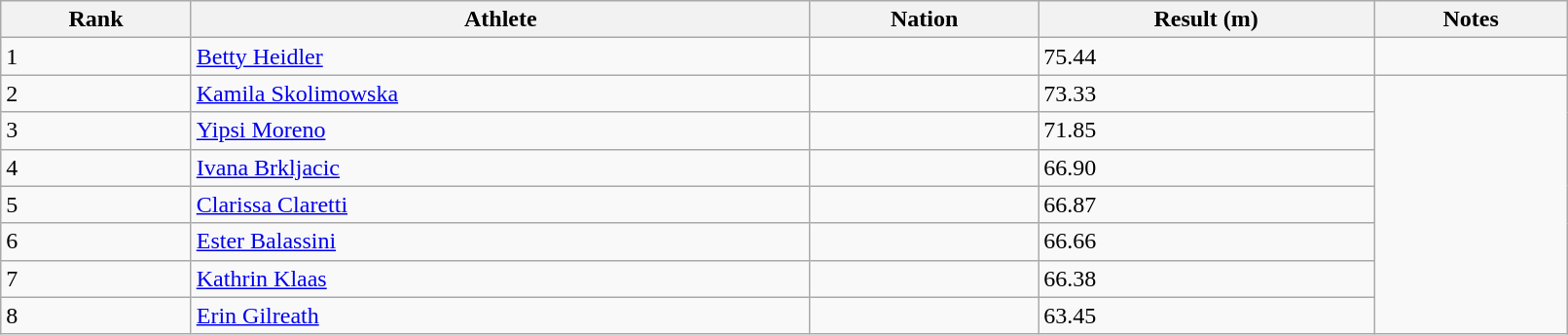<table class="wikitable" style="text=align:center;" width=85%>
<tr>
<th>Rank</th>
<th>Athlete</th>
<th>Nation</th>
<th>Result (m)</th>
<th>Notes</th>
</tr>
<tr>
<td>1</td>
<td><a href='#'>Betty Heidler</a></td>
<td></td>
<td>75.44</td>
<td></td>
</tr>
<tr>
<td>2</td>
<td><a href='#'>Kamila Skolimowska</a></td>
<td></td>
<td>73.33</td>
</tr>
<tr>
<td>3</td>
<td><a href='#'>Yipsi Moreno</a></td>
<td></td>
<td>71.85</td>
</tr>
<tr>
<td>4</td>
<td><a href='#'>Ivana Brkljacic</a></td>
<td></td>
<td>66.90</td>
</tr>
<tr>
<td>5</td>
<td><a href='#'>Clarissa Claretti</a></td>
<td></td>
<td>66.87</td>
</tr>
<tr>
<td>6</td>
<td><a href='#'>Ester Balassini</a></td>
<td></td>
<td>66.66</td>
</tr>
<tr>
<td>7</td>
<td><a href='#'>Kathrin Klaas</a></td>
<td></td>
<td>66.38</td>
</tr>
<tr>
<td>8</td>
<td><a href='#'>Erin Gilreath</a></td>
<td></td>
<td>63.45</td>
</tr>
</table>
